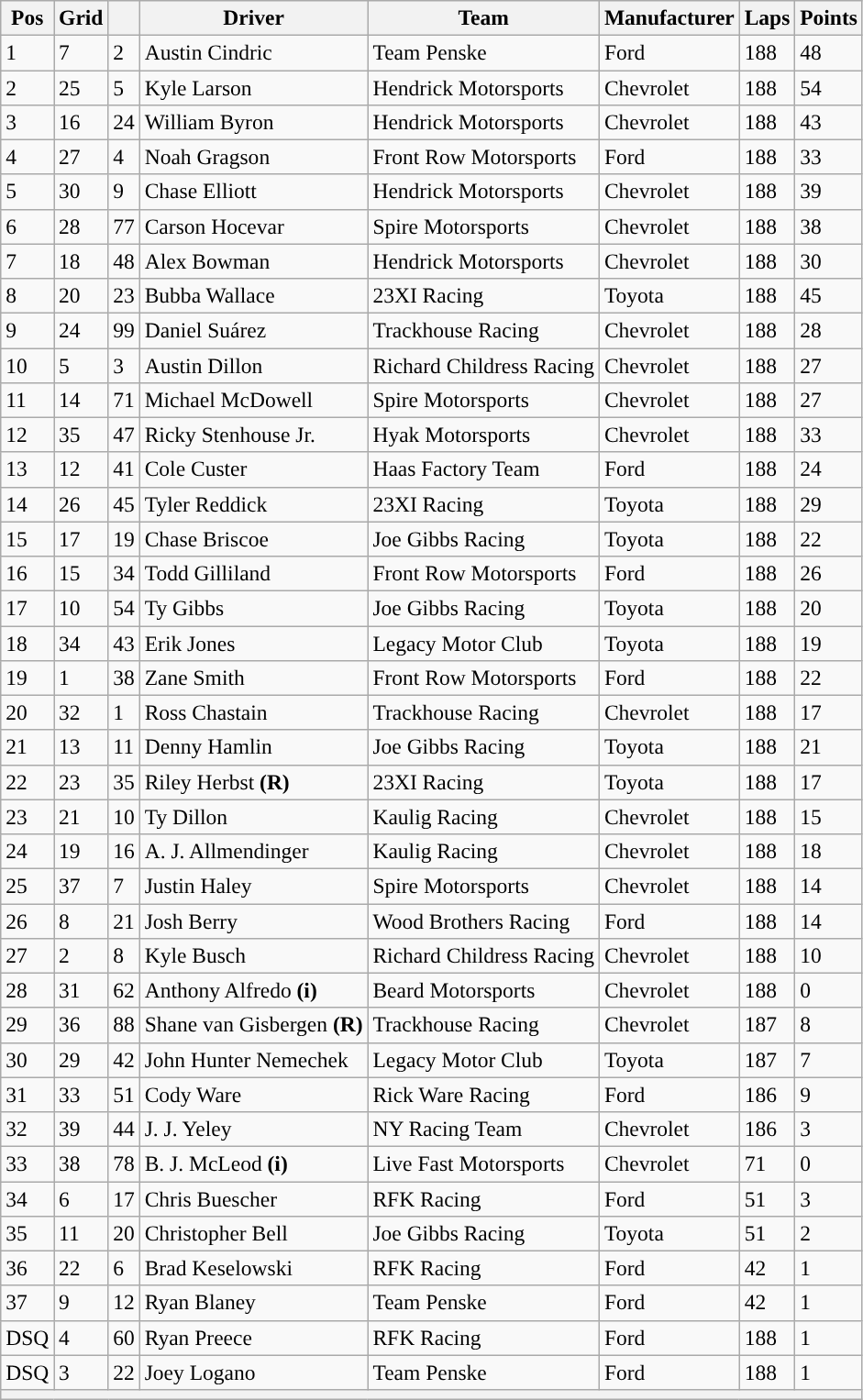<table class="wikitable" style="font-size:98%">
<tr>
<th>Pos</th>
<th>Grid</th>
<th></th>
<th>Driver</th>
<th>Team</th>
<th>Manufacturer</th>
<th>Laps</th>
<th>Points</th>
</tr>
<tr>
<td>1</td>
<td>7</td>
<td>2</td>
<td>Austin Cindric</td>
<td>Team Penske</td>
<td>Ford</td>
<td>188</td>
<td>48</td>
</tr>
<tr>
<td>2</td>
<td>25</td>
<td>5</td>
<td>Kyle Larson</td>
<td>Hendrick Motorsports</td>
<td>Chevrolet</td>
<td>188</td>
<td>54</td>
</tr>
<tr>
<td>3</td>
<td>16</td>
<td>24</td>
<td>William Byron</td>
<td>Hendrick Motorsports</td>
<td>Chevrolet</td>
<td>188</td>
<td>43</td>
</tr>
<tr>
<td>4</td>
<td>27</td>
<td>4</td>
<td>Noah Gragson</td>
<td>Front Row Motorsports</td>
<td>Ford</td>
<td>188</td>
<td>33</td>
</tr>
<tr>
<td>5</td>
<td>30</td>
<td>9</td>
<td>Chase Elliott</td>
<td>Hendrick Motorsports</td>
<td>Chevrolet</td>
<td>188</td>
<td>39</td>
</tr>
<tr>
<td>6</td>
<td>28</td>
<td>77</td>
<td>Carson Hocevar</td>
<td>Spire Motorsports</td>
<td>Chevrolet</td>
<td>188</td>
<td>38</td>
</tr>
<tr>
<td>7</td>
<td>18</td>
<td>48</td>
<td>Alex Bowman</td>
<td>Hendrick Motorsports</td>
<td>Chevrolet</td>
<td>188</td>
<td>30</td>
</tr>
<tr>
<td>8</td>
<td>20</td>
<td>23</td>
<td>Bubba Wallace</td>
<td>23XI Racing</td>
<td>Toyota</td>
<td>188</td>
<td>45</td>
</tr>
<tr>
<td>9</td>
<td>24</td>
<td>99</td>
<td>Daniel Suárez</td>
<td>Trackhouse Racing</td>
<td>Chevrolet</td>
<td>188</td>
<td>28</td>
</tr>
<tr>
<td>10</td>
<td>5</td>
<td>3</td>
<td>Austin Dillon</td>
<td>Richard Childress Racing</td>
<td>Chevrolet</td>
<td>188</td>
<td>27</td>
</tr>
<tr>
<td>11</td>
<td>14</td>
<td>71</td>
<td>Michael McDowell</td>
<td>Spire Motorsports</td>
<td>Chevrolet</td>
<td>188</td>
<td>27</td>
</tr>
<tr>
<td>12</td>
<td>35</td>
<td>47</td>
<td>Ricky Stenhouse Jr.</td>
<td>Hyak Motorsports</td>
<td>Chevrolet</td>
<td>188</td>
<td>33</td>
</tr>
<tr>
<td>13</td>
<td>12</td>
<td>41</td>
<td>Cole Custer</td>
<td>Haas Factory Team</td>
<td>Ford</td>
<td>188</td>
<td>24</td>
</tr>
<tr>
<td>14</td>
<td>26</td>
<td>45</td>
<td>Tyler Reddick</td>
<td>23XI Racing</td>
<td>Toyota</td>
<td>188</td>
<td>29</td>
</tr>
<tr>
<td>15</td>
<td>17</td>
<td>19</td>
<td>Chase Briscoe</td>
<td>Joe Gibbs Racing</td>
<td>Toyota</td>
<td>188</td>
<td>22</td>
</tr>
<tr>
<td>16</td>
<td>15</td>
<td>34</td>
<td>Todd Gilliland</td>
<td>Front Row Motorsports</td>
<td>Ford</td>
<td>188</td>
<td>26</td>
</tr>
<tr>
<td>17</td>
<td>10</td>
<td>54</td>
<td>Ty Gibbs</td>
<td>Joe Gibbs Racing</td>
<td>Toyota</td>
<td>188</td>
<td>20</td>
</tr>
<tr>
<td>18</td>
<td>34</td>
<td>43</td>
<td>Erik Jones</td>
<td>Legacy Motor Club</td>
<td>Toyota</td>
<td>188</td>
<td>19</td>
</tr>
<tr>
<td>19</td>
<td>1</td>
<td>38</td>
<td>Zane Smith</td>
<td>Front Row Motorsports</td>
<td>Ford</td>
<td>188</td>
<td>22</td>
</tr>
<tr>
<td>20</td>
<td>32</td>
<td>1</td>
<td>Ross Chastain</td>
<td>Trackhouse Racing</td>
<td>Chevrolet</td>
<td>188</td>
<td>17</td>
</tr>
<tr>
<td>21</td>
<td>13</td>
<td>11</td>
<td>Denny Hamlin</td>
<td>Joe Gibbs Racing</td>
<td>Toyota</td>
<td>188</td>
<td>21</td>
</tr>
<tr>
<td>22</td>
<td>23</td>
<td>35</td>
<td>Riley Herbst <strong>(R)</strong></td>
<td>23XI Racing</td>
<td>Toyota</td>
<td>188</td>
<td>17</td>
</tr>
<tr>
<td>23</td>
<td>21</td>
<td>10</td>
<td>Ty Dillon</td>
<td>Kaulig Racing</td>
<td>Chevrolet</td>
<td>188</td>
<td>15</td>
</tr>
<tr>
<td>24</td>
<td>19</td>
<td>16</td>
<td>A. J. Allmendinger</td>
<td>Kaulig Racing</td>
<td>Chevrolet</td>
<td>188</td>
<td>18</td>
</tr>
<tr>
<td>25</td>
<td>37</td>
<td>7</td>
<td>Justin Haley</td>
<td>Spire Motorsports</td>
<td>Chevrolet</td>
<td>188</td>
<td>14</td>
</tr>
<tr>
<td>26</td>
<td>8</td>
<td>21</td>
<td>Josh Berry</td>
<td>Wood Brothers Racing</td>
<td>Ford</td>
<td>188</td>
<td>14</td>
</tr>
<tr>
<td>27</td>
<td>2</td>
<td>8</td>
<td>Kyle Busch</td>
<td>Richard Childress Racing</td>
<td>Chevrolet</td>
<td>188</td>
<td>10</td>
</tr>
<tr>
<td>28</td>
<td>31</td>
<td>62</td>
<td>Anthony Alfredo <strong>(i)</strong></td>
<td>Beard Motorsports</td>
<td>Chevrolet</td>
<td>188</td>
<td>0</td>
</tr>
<tr>
<td>29</td>
<td>36</td>
<td>88</td>
<td>Shane van Gisbergen <strong>(R)</strong></td>
<td>Trackhouse Racing</td>
<td>Chevrolet</td>
<td>187</td>
<td>8</td>
</tr>
<tr>
<td>30</td>
<td>29</td>
<td>42</td>
<td>John Hunter Nemechek</td>
<td>Legacy Motor Club</td>
<td>Toyota</td>
<td>187</td>
<td>7</td>
</tr>
<tr>
<td>31</td>
<td>33</td>
<td>51</td>
<td>Cody Ware</td>
<td>Rick Ware Racing</td>
<td>Ford</td>
<td>186</td>
<td>9</td>
</tr>
<tr>
<td>32</td>
<td>39</td>
<td>44</td>
<td>J. J. Yeley</td>
<td>NY Racing Team</td>
<td>Chevrolet</td>
<td>186</td>
<td>3</td>
</tr>
<tr>
<td>33</td>
<td>38</td>
<td>78</td>
<td>B. J. McLeod <strong>(i)</strong></td>
<td>Live Fast Motorsports</td>
<td>Chevrolet</td>
<td>71</td>
<td>0</td>
</tr>
<tr>
<td>34</td>
<td>6</td>
<td>17</td>
<td>Chris Buescher</td>
<td>RFK Racing</td>
<td>Ford</td>
<td>51</td>
<td>3</td>
</tr>
<tr>
<td>35</td>
<td>11</td>
<td>20</td>
<td>Christopher Bell</td>
<td>Joe Gibbs Racing</td>
<td>Toyota</td>
<td>51</td>
<td>2</td>
</tr>
<tr>
<td>36</td>
<td>22</td>
<td>6</td>
<td>Brad Keselowski</td>
<td>RFK Racing</td>
<td>Ford</td>
<td>42</td>
<td>1</td>
</tr>
<tr>
<td>37</td>
<td>9</td>
<td>12</td>
<td>Ryan Blaney</td>
<td>Team Penske</td>
<td>Ford</td>
<td>42</td>
<td>1</td>
</tr>
<tr>
<td>DSQ</td>
<td>4</td>
<td>60</td>
<td>Ryan Preece</td>
<td>RFK Racing</td>
<td>Ford</td>
<td>188</td>
<td>1</td>
</tr>
<tr>
<td>DSQ</td>
<td>3</td>
<td>22</td>
<td>Joey Logano</td>
<td>Team Penske</td>
<td>Ford</td>
<td>188</td>
<td>1</td>
</tr>
<tr>
<th colspan="8"></th>
</tr>
</table>
